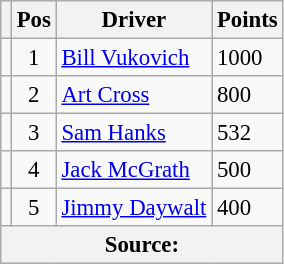<table class="wikitable" style="font-size: 95%;">
<tr>
<th></th>
<th>Pos</th>
<th>Driver</th>
<th>Points</th>
</tr>
<tr>
<td align="left"></td>
<td align="center">1</td>
<td> <a href='#'>Bill Vukovich</a></td>
<td align="left">1000</td>
</tr>
<tr>
<td align="left"></td>
<td align="center">2</td>
<td> <a href='#'>Art Cross</a></td>
<td align="left">800</td>
</tr>
<tr>
<td align="left"></td>
<td align="center">3</td>
<td> <a href='#'>Sam Hanks</a></td>
<td align="left">532</td>
</tr>
<tr>
<td align="left"></td>
<td align="center">4</td>
<td> <a href='#'>Jack McGrath</a></td>
<td align="left">500</td>
</tr>
<tr>
<td align="left"></td>
<td align="center">5</td>
<td> <a href='#'>Jimmy Daywalt</a></td>
<td align="left">400</td>
</tr>
<tr>
<th colspan=4>Source:</th>
</tr>
</table>
